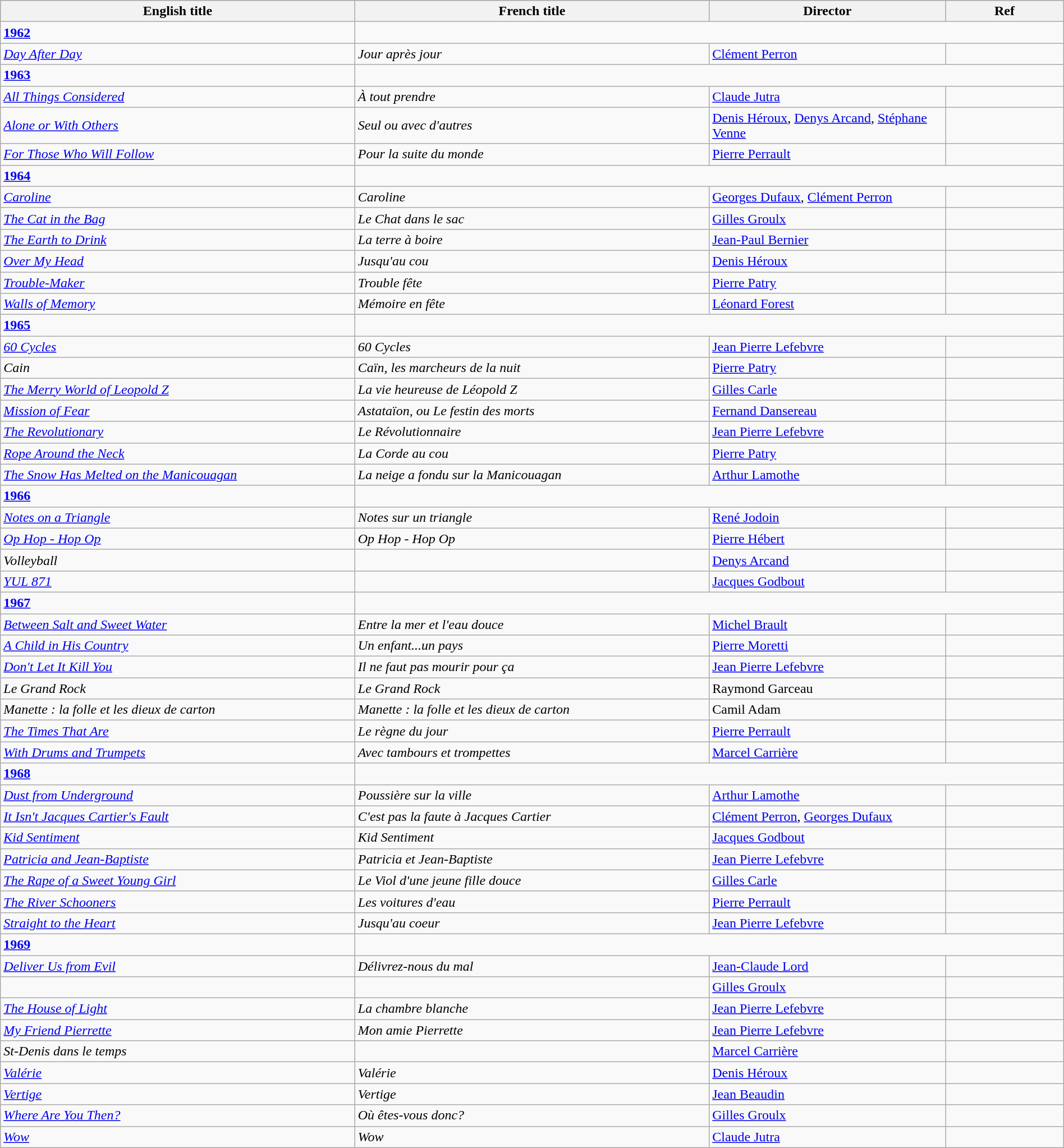<table class="wikitable sortable" style="width:100%;">
<tr style="background:#bebebe;">
<th style="width:30%;">English title</th>
<th style="width:30%;">French title</th>
<th style="width:20%;">Director</th>
<th style="width:10%;">Ref</th>
</tr>
<tr>
<td><strong><a href='#'>1962</a></strong></td>
</tr>
<tr>
<td><em><a href='#'>Day After Day</a></em></td>
<td><em>Jour après jour</em></td>
<td><a href='#'>Clément Perron</a></td>
<td></td>
</tr>
<tr>
<td><strong><a href='#'>1963</a></strong></td>
</tr>
<tr>
<td><em><a href='#'>All Things Considered</a></em></td>
<td><em>À tout prendre</em></td>
<td><a href='#'>Claude Jutra</a></td>
<td></td>
</tr>
<tr>
<td><em><a href='#'>Alone or With Others</a></em></td>
<td><em>Seul ou avec d'autres</em></td>
<td><a href='#'>Denis Héroux</a>, <a href='#'>Denys Arcand</a>, <a href='#'>Stéphane Venne</a></td>
<td></td>
</tr>
<tr>
<td><em><a href='#'>For Those Who Will Follow</a></em></td>
<td><em>Pour la suite du monde</em></td>
<td><a href='#'>Pierre Perrault</a></td>
<td></td>
</tr>
<tr>
<td><strong><a href='#'>1964</a></strong></td>
</tr>
<tr>
<td><em><a href='#'>Caroline</a></em></td>
<td><em>Caroline</em></td>
<td><a href='#'>Georges Dufaux</a>, <a href='#'>Clément Perron</a></td>
<td></td>
</tr>
<tr>
<td><em><a href='#'>The Cat in the Bag</a></em></td>
<td><em>Le Chat dans le sac</em></td>
<td><a href='#'>Gilles Groulx</a></td>
<td></td>
</tr>
<tr>
<td><em><a href='#'>The Earth to Drink</a></em></td>
<td><em>La terre à boire</em></td>
<td><a href='#'>Jean-Paul Bernier</a></td>
<td></td>
</tr>
<tr>
<td><em><a href='#'>Over My Head</a></em></td>
<td><em>Jusqu'au cou</em></td>
<td><a href='#'>Denis Héroux</a></td>
<td></td>
</tr>
<tr>
<td><em><a href='#'>Trouble-Maker</a></em></td>
<td><em>Trouble fête</em></td>
<td><a href='#'>Pierre Patry</a></td>
<td></td>
</tr>
<tr>
<td><em><a href='#'>Walls of Memory</a></em></td>
<td><em>Mémoire en fête</em></td>
<td><a href='#'>Léonard Forest</a></td>
<td></td>
</tr>
<tr>
<td><strong><a href='#'>1965</a></strong></td>
</tr>
<tr>
<td><em><a href='#'>60 Cycles</a></em></td>
<td><em>60 Cycles</em></td>
<td><a href='#'>Jean Pierre Lefebvre</a></td>
<td></td>
</tr>
<tr>
<td><em>Cain</em></td>
<td><em>Caïn, les marcheurs de la nuit</em></td>
<td><a href='#'>Pierre Patry</a></td>
<td></td>
</tr>
<tr>
<td><em><a href='#'>The Merry World of Leopold Z</a></em></td>
<td><em>La vie heureuse de Léopold Z</em></td>
<td><a href='#'>Gilles Carle</a></td>
<td></td>
</tr>
<tr>
<td><em><a href='#'>Mission of Fear</a></em></td>
<td><em>Astataïon, ou Le festin des morts</em></td>
<td><a href='#'>Fernand Dansereau</a></td>
<td></td>
</tr>
<tr>
<td><em><a href='#'>The Revolutionary</a></em></td>
<td><em>Le Révolutionnaire</em></td>
<td><a href='#'>Jean Pierre Lefebvre</a></td>
<td></td>
</tr>
<tr>
<td><em><a href='#'>Rope Around the Neck</a></em></td>
<td><em>La Corde au cou</em></td>
<td><a href='#'>Pierre Patry</a></td>
<td></td>
</tr>
<tr>
<td><em><a href='#'>The Snow Has Melted on the Manicouagan</a></em></td>
<td><em>La neige a fondu sur la Manicouagan</em></td>
<td><a href='#'>Arthur Lamothe</a></td>
<td></td>
</tr>
<tr>
<td><strong><a href='#'>1966</a></strong></td>
</tr>
<tr>
<td><em><a href='#'>Notes on a Triangle</a></em></td>
<td><em>Notes sur un triangle</em></td>
<td><a href='#'>René Jodoin</a></td>
<td></td>
</tr>
<tr>
<td><em><a href='#'>Op Hop - Hop Op</a></em></td>
<td><em>Op Hop - Hop Op</em></td>
<td><a href='#'>Pierre Hébert</a></td>
<td></td>
</tr>
<tr>
<td><em>Volleyball</em></td>
<td></td>
<td><a href='#'>Denys Arcand</a></td>
<td></td>
</tr>
<tr>
<td><em><a href='#'>YUL 871</a></em></td>
<td></td>
<td><a href='#'>Jacques Godbout</a></td>
<td></td>
</tr>
<tr>
<td><strong><a href='#'>1967</a></strong></td>
</tr>
<tr>
<td><em><a href='#'>Between Salt and Sweet Water</a></em></td>
<td><em>Entre la mer et l'eau douce</em></td>
<td><a href='#'>Michel Brault</a></td>
<td></td>
</tr>
<tr>
<td><em><a href='#'>A Child in His Country</a></em></td>
<td><em>Un enfant...un pays</em></td>
<td><a href='#'>Pierre Moretti</a></td>
<td></td>
</tr>
<tr>
<td><em><a href='#'>Don't Let It Kill You</a></em></td>
<td><em>Il ne faut pas mourir pour ça</em></td>
<td><a href='#'>Jean Pierre Lefebvre</a></td>
<td></td>
</tr>
<tr>
<td><em>Le Grand Rock</em></td>
<td><em>Le Grand Rock</em></td>
<td>Raymond Garceau</td>
<td></td>
</tr>
<tr>
<td><em>Manette : la folle et les dieux de carton</em></td>
<td><em>Manette : la folle et les dieux de carton</em></td>
<td>Camil Adam</td>
<td></td>
</tr>
<tr>
<td><em><a href='#'>The Times That Are</a></em></td>
<td><em>Le règne du jour</em></td>
<td><a href='#'>Pierre Perrault</a></td>
<td></td>
</tr>
<tr>
<td><em><a href='#'>With Drums and Trumpets</a></em></td>
<td><em>Avec tambours et trompettes</em></td>
<td><a href='#'>Marcel Carrière</a></td>
<td></td>
</tr>
<tr>
<td><strong><a href='#'>1968</a></strong></td>
</tr>
<tr>
<td><em><a href='#'>Dust from Underground</a></em></td>
<td><em>Poussière sur la ville</em></td>
<td><a href='#'>Arthur Lamothe</a></td>
<td></td>
</tr>
<tr>
<td><em><a href='#'>It Isn't Jacques Cartier's Fault</a></em></td>
<td><em>C'est pas la faute à Jacques Cartier</em></td>
<td><a href='#'>Clément Perron</a>, <a href='#'>Georges Dufaux</a></td>
<td></td>
</tr>
<tr>
<td><em><a href='#'>Kid Sentiment</a></em></td>
<td><em>Kid Sentiment</em></td>
<td><a href='#'>Jacques Godbout</a></td>
<td></td>
</tr>
<tr>
<td><em><a href='#'>Patricia and Jean-Baptiste</a></em></td>
<td><em>Patricia et Jean-Baptiste</em></td>
<td><a href='#'>Jean Pierre Lefebvre</a></td>
<td></td>
</tr>
<tr>
<td><em><a href='#'>The Rape of a Sweet Young Girl</a></em></td>
<td><em>Le Viol d'une jeune fille douce</em></td>
<td><a href='#'>Gilles Carle</a></td>
<td></td>
</tr>
<tr>
<td><em><a href='#'>The River Schooners</a></em></td>
<td><em>Les voitures d'eau</em></td>
<td><a href='#'>Pierre Perrault</a></td>
<td></td>
</tr>
<tr>
<td><em><a href='#'>Straight to the Heart</a></em></td>
<td><em>Jusqu'au coeur</em></td>
<td><a href='#'>Jean Pierre Lefebvre</a></td>
<td></td>
</tr>
<tr>
<td><strong><a href='#'>1969</a></strong></td>
</tr>
<tr>
<td><em><a href='#'>Deliver Us from Evil</a></em></td>
<td><em>Délivrez-nous du mal</em></td>
<td><a href='#'>Jean-Claude Lord</a></td>
<td></td>
</tr>
<tr>
<td><em></em></td>
<td></td>
<td><a href='#'>Gilles Groulx</a></td>
<td></td>
</tr>
<tr>
<td><em><a href='#'>The House of Light</a></em></td>
<td><em>La chambre blanche</em></td>
<td><a href='#'>Jean Pierre Lefebvre</a></td>
<td></td>
</tr>
<tr>
<td><em><a href='#'>My Friend Pierrette</a></em></td>
<td><em>Mon amie Pierrette</em></td>
<td><a href='#'>Jean Pierre Lefebvre</a></td>
<td></td>
</tr>
<tr>
<td><em>St-Denis dans le temps</em></td>
<td></td>
<td><a href='#'>Marcel Carrière</a></td>
<td></td>
</tr>
<tr>
<td><em><a href='#'>Valérie</a></em></td>
<td><em>Valérie</em></td>
<td><a href='#'>Denis Héroux</a></td>
<td></td>
</tr>
<tr>
<td><em><a href='#'>Vertige</a></em></td>
<td><em>Vertige</em></td>
<td><a href='#'>Jean Beaudin</a></td>
<td></td>
</tr>
<tr>
<td><em><a href='#'>Where Are You Then?</a></em></td>
<td><em>Où êtes-vous donc?</em></td>
<td><a href='#'>Gilles Groulx</a></td>
<td></td>
</tr>
<tr>
<td><em><a href='#'>Wow</a></em></td>
<td><em>Wow</em></td>
<td><a href='#'>Claude Jutra</a></td>
<td></td>
</tr>
</table>
